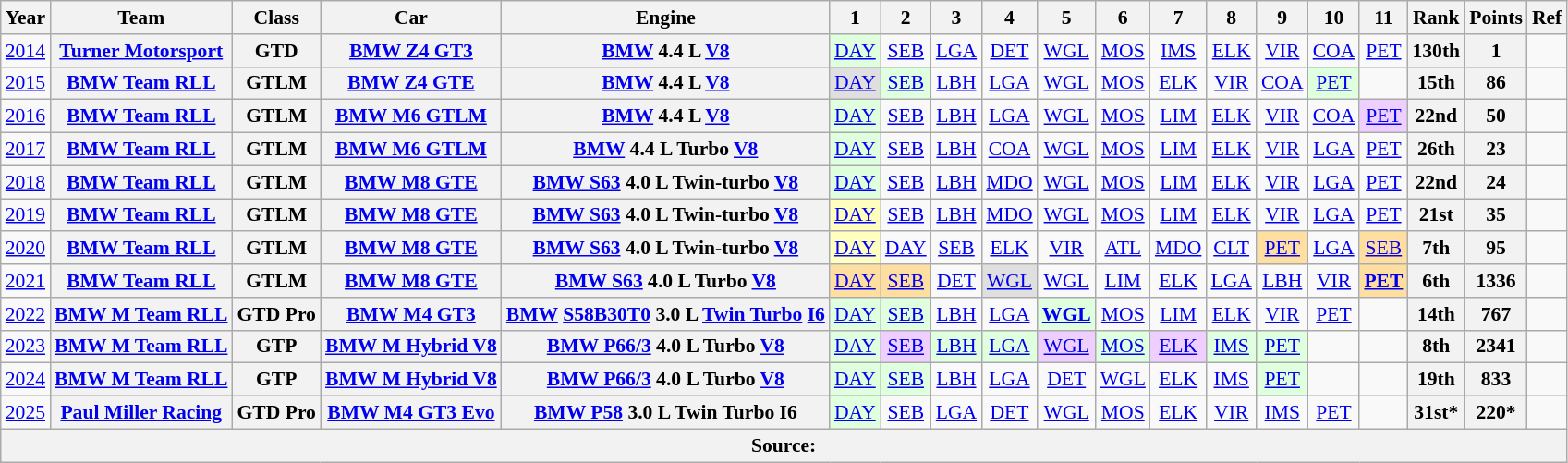<table class="wikitable" style="text-align:center; font-size:90%">
<tr>
<th>Year</th>
<th>Team</th>
<th>Class</th>
<th>Car</th>
<th>Engine</th>
<th>1</th>
<th>2</th>
<th>3</th>
<th>4</th>
<th>5</th>
<th>6</th>
<th>7</th>
<th>8</th>
<th>9</th>
<th>10</th>
<th>11</th>
<th>Rank</th>
<th>Points</th>
<th>Ref</th>
</tr>
<tr>
<td><a href='#'>2014</a></td>
<th><a href='#'>Turner Motorsport</a></th>
<th>GTD</th>
<th><a href='#'>BMW Z4 GT3</a></th>
<th><a href='#'>BMW</a> 4.4 L <a href='#'>V8</a></th>
<td style="background:#DFFFDF;"><a href='#'>DAY</a><br></td>
<td><a href='#'>SEB</a></td>
<td><a href='#'>LGA</a></td>
<td><a href='#'>DET</a></td>
<td><a href='#'>WGL</a></td>
<td><a href='#'>MOS</a></td>
<td><a href='#'>IMS</a></td>
<td><a href='#'>ELK</a></td>
<td><a href='#'>VIR</a></td>
<td><a href='#'>COA</a></td>
<td><a href='#'>PET</a></td>
<th>130th</th>
<th>1</th>
<td></td>
</tr>
<tr>
<td><a href='#'>2015</a></td>
<th><a href='#'>BMW Team RLL</a></th>
<th>GTLM</th>
<th><a href='#'>BMW Z4 GTE</a></th>
<th><a href='#'>BMW</a> 4.4 L <a href='#'>V8</a></th>
<td style="background:#DFDFDF;"><a href='#'>DAY</a><br></td>
<td style="background:#DFFFDF;"><a href='#'>SEB</a><br></td>
<td><a href='#'>LBH</a></td>
<td><a href='#'>LGA</a></td>
<td><a href='#'>WGL</a></td>
<td><a href='#'>MOS</a></td>
<td><a href='#'>ELK</a></td>
<td><a href='#'>VIR</a></td>
<td><a href='#'>COA</a></td>
<td style="background:#DFFFDF;"><a href='#'>PET</a><br></td>
<td></td>
<th>15th</th>
<th>86</th>
<td></td>
</tr>
<tr>
<td><a href='#'>2016</a></td>
<th><a href='#'>BMW Team RLL</a></th>
<th>GTLM</th>
<th><a href='#'>BMW M6 GTLM</a></th>
<th><a href='#'>BMW</a> 4.4 L <a href='#'>V8</a></th>
<td style="background:#DFFFDF;"><a href='#'>DAY</a><br></td>
<td><a href='#'>SEB</a></td>
<td><a href='#'>LBH</a></td>
<td><a href='#'>LGA</a></td>
<td><a href='#'>WGL</a></td>
<td><a href='#'>MOS</a></td>
<td><a href='#'>LIM</a></td>
<td><a href='#'>ELK</a></td>
<td><a href='#'>VIR</a></td>
<td><a href='#'>COA</a></td>
<td style="background:#EFCFFF;"><a href='#'>PET</a><br></td>
<th>22nd</th>
<th>50</th>
<td></td>
</tr>
<tr>
<td><a href='#'>2017</a></td>
<th><a href='#'>BMW Team RLL</a></th>
<th>GTLM</th>
<th><a href='#'>BMW M6 GTLM</a></th>
<th><a href='#'>BMW</a> 4.4 L Turbo <a href='#'>V8</a></th>
<td style="background:#DFFFDF;"><a href='#'>DAY</a><br></td>
<td><a href='#'>SEB</a></td>
<td><a href='#'>LBH</a></td>
<td><a href='#'>COA</a></td>
<td><a href='#'>WGL</a></td>
<td><a href='#'>MOS</a></td>
<td><a href='#'>LIM</a></td>
<td><a href='#'>ELK</a></td>
<td><a href='#'>VIR</a></td>
<td><a href='#'>LGA</a></td>
<td><a href='#'>PET</a></td>
<th>26th</th>
<th>23</th>
<td></td>
</tr>
<tr>
<td><a href='#'>2018</a></td>
<th><a href='#'>BMW Team RLL</a></th>
<th>GTLM</th>
<th><a href='#'>BMW M8 GTE</a></th>
<th><a href='#'>BMW S63</a> 4.0 L Twin-turbo <a href='#'>V8</a></th>
<td style="background:#DFFFDF;"><a href='#'>DAY</a><br></td>
<td><a href='#'>SEB</a></td>
<td><a href='#'>LBH</a></td>
<td><a href='#'>MDO</a></td>
<td><a href='#'>WGL</a></td>
<td><a href='#'>MOS</a></td>
<td><a href='#'>LIM</a></td>
<td><a href='#'>ELK</a></td>
<td><a href='#'>VIR</a></td>
<td><a href='#'>LGA</a></td>
<td><a href='#'>PET</a></td>
<th>22nd</th>
<th>24</th>
<td></td>
</tr>
<tr>
<td><a href='#'>2019</a></td>
<th><a href='#'>BMW Team RLL</a></th>
<th>GTLM</th>
<th><a href='#'>BMW M8 GTE</a></th>
<th><a href='#'>BMW S63</a> 4.0 L Twin-turbo <a href='#'>V8</a></th>
<td style="background:#FFFFBF;"><a href='#'>DAY</a><br></td>
<td><a href='#'>SEB</a></td>
<td><a href='#'>LBH</a></td>
<td><a href='#'>MDO</a></td>
<td><a href='#'>WGL</a></td>
<td><a href='#'>MOS</a></td>
<td><a href='#'>LIM</a></td>
<td><a href='#'>ELK</a></td>
<td><a href='#'>VIR</a></td>
<td><a href='#'>LGA</a></td>
<td><a href='#'>PET</a></td>
<th>21st</th>
<th>35</th>
<td></td>
</tr>
<tr>
<td><a href='#'>2020</a></td>
<th><a href='#'>BMW Team RLL</a></th>
<th>GTLM</th>
<th><a href='#'>BMW M8 GTE</a></th>
<th><a href='#'>BMW S63</a> 4.0 L Twin-turbo <a href='#'>V8</a></th>
<td style="background:#FFFFBF;"><a href='#'>DAY</a><br></td>
<td><a href='#'>DAY</a></td>
<td><a href='#'>SEB</a></td>
<td><a href='#'>ELK</a></td>
<td><a href='#'>VIR</a></td>
<td><a href='#'>ATL</a></td>
<td><a href='#'>MDO</a></td>
<td><a href='#'>CLT</a></td>
<td style="background:#FFDF9F;"><a href='#'>PET</a><br></td>
<td><a href='#'>LGA</a></td>
<td style="background:#FFDF9F;"><a href='#'>SEB</a><br></td>
<th>7th</th>
<th>95</th>
<td></td>
</tr>
<tr>
<td><a href='#'>2021</a></td>
<th><a href='#'>BMW Team RLL</a></th>
<th>GTLM</th>
<th><a href='#'>BMW M8 GTE</a></th>
<th><a href='#'>BMW S63</a> 4.0 L Turbo <a href='#'>V8</a></th>
<td style="background:#FFDF9F;"><a href='#'>DAY</a><br></td>
<td style="background:#FFDF9F;"><a href='#'>SEB</a><br></td>
<td><a href='#'>DET</a></td>
<td style="background:#DFDFDF;"><a href='#'>WGL</a><br></td>
<td><a href='#'>WGL</a></td>
<td><a href='#'>LIM</a></td>
<td><a href='#'>ELK</a></td>
<td><a href='#'>LGA</a></td>
<td><a href='#'>LBH</a></td>
<td><a href='#'>VIR</a></td>
<td style="background:#FFDF9F;"><strong><a href='#'>PET</a></strong><br></td>
<th>6th</th>
<th>1336</th>
<td></td>
</tr>
<tr>
<td><a href='#'>2022</a></td>
<th><a href='#'>BMW M Team RLL</a></th>
<th>GTD Pro</th>
<th><a href='#'>BMW M4 GT3</a></th>
<th><a href='#'>BMW</a> <a href='#'>S58B30T0</a> 3.0 L <a href='#'>Twin Turbo</a> <a href='#'>I6</a></th>
<td style="background:#DFFFDF;"><a href='#'>DAY</a><br></td>
<td style="background:#DFFFDF;"><a href='#'>SEB</a><br></td>
<td><a href='#'>LBH</a></td>
<td><a href='#'>LGA</a></td>
<td style="background:#DFFFDF;"><strong><a href='#'>WGL</a></strong><br></td>
<td><a href='#'>MOS</a></td>
<td><a href='#'>LIM</a></td>
<td><a href='#'>ELK</a></td>
<td><a href='#'>VIR</a></td>
<td><a href='#'>PET</a></td>
<td></td>
<th>14th</th>
<th>767</th>
<td></td>
</tr>
<tr>
<td><a href='#'>2023</a></td>
<th><a href='#'>BMW M Team RLL</a></th>
<th>GTP</th>
<th><a href='#'>BMW M Hybrid V8</a></th>
<th><a href='#'>BMW P66/3</a> 4.0 L Turbo <a href='#'>V8</a></th>
<td style="background:#DFFFDF;"><a href='#'>DAY</a><br></td>
<td style="background:#EFCFFF;"><a href='#'>SEB</a><br></td>
<td style="background:#DFFFDF;"><a href='#'>LBH</a><br></td>
<td style="background:#DFFFDF;"><a href='#'>LGA</a><br></td>
<td style="background:#EFCFFF;"><a href='#'>WGL</a><br></td>
<td style="background:#DFFFDF;"><a href='#'>MOS</a><br></td>
<td style="background:#EFCFFF;"><a href='#'>ELK</a><br></td>
<td style="background:#DFFFDF;"><a href='#'>IMS</a><br></td>
<td style="background:#DFFFDF;"><a href='#'>PET</a><br></td>
<td></td>
<td></td>
<th>8th</th>
<th>2341</th>
<td></td>
</tr>
<tr>
<td><a href='#'>2024</a></td>
<th><a href='#'>BMW M Team RLL</a></th>
<th>GTP</th>
<th><a href='#'>BMW M Hybrid V8</a></th>
<th><a href='#'>BMW P66/3</a> 4.0 L Turbo <a href='#'>V8</a></th>
<td style="background:#DFFFDF;"><a href='#'>DAY</a><br></td>
<td style="background:#DFFFDF;"><a href='#'>SEB</a><br></td>
<td><a href='#'>LBH</a></td>
<td><a href='#'>LGA</a></td>
<td><a href='#'>DET</a></td>
<td><a href='#'>WGL</a></td>
<td><a href='#'>ELK</a></td>
<td><a href='#'>IMS</a></td>
<td style="background:#DFFFDF;"><a href='#'>PET</a><br></td>
<td></td>
<td></td>
<th>19th</th>
<th>833</th>
<td></td>
</tr>
<tr>
<td><a href='#'>2025</a></td>
<th><a href='#'>Paul Miller Racing</a></th>
<th>GTD Pro</th>
<th><a href='#'>BMW M4 GT3 Evo</a></th>
<th><a href='#'>BMW P58</a> 3.0 L Twin Turbo I6</th>
<td style="background:#DFFFDF;"><a href='#'>DAY</a><br></td>
<td><a href='#'>SEB</a></td>
<td><a href='#'>LGA</a></td>
<td><a href='#'>DET</a></td>
<td><a href='#'>WGL</a></td>
<td><a href='#'>MOS</a></td>
<td><a href='#'>ELK</a></td>
<td><a href='#'>VIR</a></td>
<td><a href='#'>IMS</a></td>
<td><a href='#'>PET</a></td>
<td></td>
<th>31st*</th>
<th>220*</th>
</tr>
<tr>
<th colspan="19">Source:</th>
</tr>
</table>
